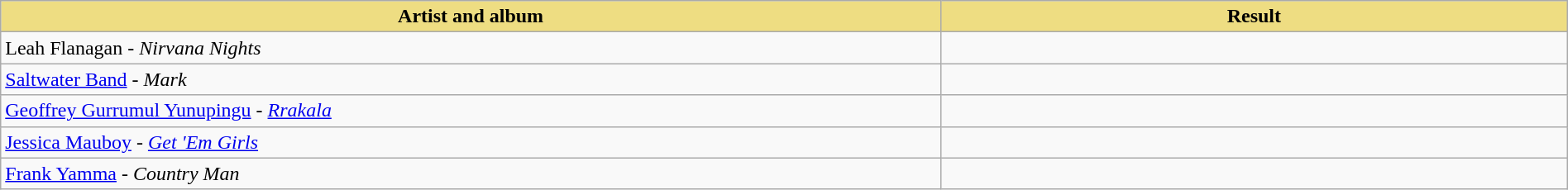<table class="wikitable" width=100%>
<tr>
<th style="width:15%;background:#EEDD82;">Artist and album</th>
<th style="width:10%;background:#EEDD82;">Result</th>
</tr>
<tr>
<td>Leah Flanagan - <em>Nirvana Nights</em></td>
<td></td>
</tr>
<tr>
<td><a href='#'>Saltwater Band</a> - <em>Mark</em></td>
<td></td>
</tr>
<tr>
<td><a href='#'>Geoffrey Gurrumul Yunupingu</a> - <em><a href='#'>Rrakala</a></em></td>
<td></td>
</tr>
<tr>
<td><a href='#'>Jessica Mauboy</a> - <em><a href='#'>Get 'Em Girls</a></em></td>
<td></td>
</tr>
<tr>
<td><a href='#'>Frank Yamma</a> - <em>Country Man</em></td>
<td></td>
</tr>
</table>
